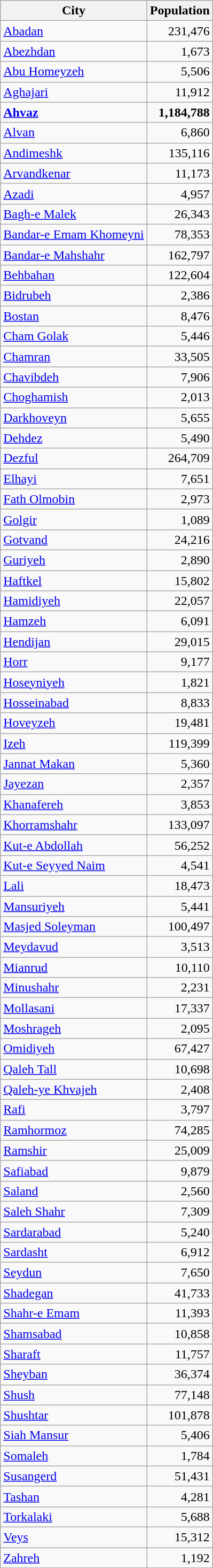<table class="wikitable sortable">
<tr>
<th>City</th>
<th>Population</th>
</tr>
<tr>
<td><a href='#'>Abadan</a></td>
<td style="text-align: right;">231,476</td>
</tr>
<tr>
<td><a href='#'>Abezhdan</a></td>
<td style="text-align: right;">1,673</td>
</tr>
<tr>
<td><a href='#'>Abu Homeyzeh</a></td>
<td style="text-align: right;">5,506</td>
</tr>
<tr>
<td><a href='#'>Aghajari</a></td>
<td style="text-align: right;">11,912</td>
</tr>
<tr>
<td><strong><a href='#'>Ahvaz</a></strong></td>
<td style="text-align: right;"><strong>1,184,788</strong></td>
</tr>
<tr>
<td><a href='#'>Alvan</a></td>
<td style="text-align: right;">6,860</td>
</tr>
<tr>
<td><a href='#'>Andimeshk</a></td>
<td style="text-align: right;">135,116</td>
</tr>
<tr>
<td><a href='#'>Arvandkenar</a></td>
<td style="text-align: right;">11,173</td>
</tr>
<tr>
<td><a href='#'>Azadi</a></td>
<td style="text-align: right;">4,957</td>
</tr>
<tr>
<td><a href='#'>Bagh-e Malek</a></td>
<td style="text-align: right;">26,343</td>
</tr>
<tr>
<td><a href='#'>Bandar-e Emam Khomeyni</a></td>
<td style="text-align: right;">78,353</td>
</tr>
<tr>
<td><a href='#'>Bandar-e Mahshahr</a></td>
<td style="text-align: right;">162,797</td>
</tr>
<tr>
<td><a href='#'>Behbahan</a></td>
<td style="text-align: right;">122,604</td>
</tr>
<tr>
<td><a href='#'>Bidrubeh</a></td>
<td style="text-align: right;">2,386</td>
</tr>
<tr>
<td><a href='#'>Bostan</a></td>
<td style="text-align: right;">8,476</td>
</tr>
<tr>
<td><a href='#'>Cham Golak</a></td>
<td style="text-align: right;">5,446</td>
</tr>
<tr>
<td><a href='#'>Chamran</a></td>
<td style="text-align: right;">33,505</td>
</tr>
<tr>
<td><a href='#'>Chavibdeh</a></td>
<td style="text-align: right;">7,906</td>
</tr>
<tr>
<td><a href='#'>Choghamish</a></td>
<td style="text-align: right;">2,013</td>
</tr>
<tr>
<td><a href='#'>Darkhoveyn</a></td>
<td style="text-align: right;">5,655</td>
</tr>
<tr>
<td><a href='#'>Dehdez</a></td>
<td style="text-align: right;">5,490</td>
</tr>
<tr>
<td><a href='#'>Dezful</a></td>
<td style="text-align: right;">264,709</td>
</tr>
<tr>
<td><a href='#'>Elhayi</a></td>
<td style="text-align: right;">7,651</td>
</tr>
<tr>
<td><a href='#'>Fath Olmobin</a></td>
<td style="text-align: right;">2,973</td>
</tr>
<tr>
<td><a href='#'>Golgir</a></td>
<td style="text-align: right;">1,089</td>
</tr>
<tr>
<td><a href='#'>Gotvand</a></td>
<td style="text-align: right;">24,216</td>
</tr>
<tr>
<td><a href='#'>Guriyeh</a></td>
<td style="text-align: right;">2,890</td>
</tr>
<tr>
<td><a href='#'>Haftkel</a></td>
<td style="text-align: right;">15,802</td>
</tr>
<tr>
<td><a href='#'>Hamidiyeh</a></td>
<td style="text-align: right;">22,057</td>
</tr>
<tr>
<td><a href='#'>Hamzeh</a></td>
<td style="text-align: right;">6,091</td>
</tr>
<tr>
<td><a href='#'>Hendijan</a></td>
<td style="text-align: right;">29,015</td>
</tr>
<tr>
<td><a href='#'>Horr</a></td>
<td style="text-align: right;">9,177</td>
</tr>
<tr>
<td><a href='#'>Hoseyniyeh</a></td>
<td style="text-align: right;">1,821</td>
</tr>
<tr>
<td><a href='#'>Hosseinabad</a></td>
<td style="text-align: right;">8,833</td>
</tr>
<tr>
<td><a href='#'>Hoveyzeh</a></td>
<td style="text-align: right;">19,481</td>
</tr>
<tr>
<td><a href='#'>Izeh</a></td>
<td style="text-align: right;">119,399</td>
</tr>
<tr>
<td><a href='#'>Jannat Makan</a></td>
<td style="text-align: right;">5,360</td>
</tr>
<tr>
<td><a href='#'>Jayezan</a></td>
<td style="text-align: right;">2,357</td>
</tr>
<tr>
<td><a href='#'>Khanafereh</a></td>
<td style="text-align: right;">3,853</td>
</tr>
<tr>
<td><a href='#'>Khorramshahr</a></td>
<td style="text-align: right;">133,097</td>
</tr>
<tr>
<td><a href='#'>Kut-e Abdollah</a></td>
<td style="text-align: right;">56,252</td>
</tr>
<tr>
<td><a href='#'>Kut-e Seyyed Naim</a></td>
<td style="text-align: right;">4,541</td>
</tr>
<tr>
<td><a href='#'>Lali</a></td>
<td style="text-align: right;">18,473</td>
</tr>
<tr>
<td><a href='#'>Mansuriyeh</a></td>
<td style="text-align: right;">5,441</td>
</tr>
<tr>
<td><a href='#'>Masjed Soleyman</a></td>
<td style="text-align: right;">100,497</td>
</tr>
<tr>
<td><a href='#'>Meydavud</a></td>
<td style="text-align: right;">3,513</td>
</tr>
<tr>
<td><a href='#'>Mianrud</a></td>
<td style="text-align: right;">10,110</td>
</tr>
<tr>
<td><a href='#'>Minushahr</a></td>
<td style="text-align: right;">2,231</td>
</tr>
<tr>
<td><a href='#'>Mollasani</a></td>
<td style="text-align: right;">17,337</td>
</tr>
<tr>
<td><a href='#'>Moshrageh</a></td>
<td style="text-align: right;">2,095</td>
</tr>
<tr>
<td><a href='#'>Omidiyeh</a></td>
<td style="text-align: right;">67,427</td>
</tr>
<tr>
<td><a href='#'>Qaleh Tall</a></td>
<td style="text-align: right;">10,698</td>
</tr>
<tr>
<td><a href='#'>Qaleh-ye Khvajeh</a></td>
<td style="text-align: right;">2,408</td>
</tr>
<tr>
<td><a href='#'>Rafi</a></td>
<td style="text-align: right;">3,797</td>
</tr>
<tr>
<td><a href='#'>Ramhormoz</a></td>
<td style="text-align: right;">74,285</td>
</tr>
<tr>
<td><a href='#'>Ramshir</a></td>
<td style="text-align: right;">25,009</td>
</tr>
<tr>
<td><a href='#'>Safiabad</a></td>
<td style="text-align: right;">9,879</td>
</tr>
<tr>
<td><a href='#'>Saland</a></td>
<td style="text-align: right;">2,560</td>
</tr>
<tr>
<td><a href='#'>Saleh Shahr</a></td>
<td style="text-align: right;">7,309</td>
</tr>
<tr>
<td><a href='#'>Sardarabad</a></td>
<td style="text-align: right;">5,240</td>
</tr>
<tr>
<td><a href='#'>Sardasht</a></td>
<td style="text-align: right;">6,912</td>
</tr>
<tr>
<td><a href='#'>Seydun</a></td>
<td style="text-align: right;">7,650</td>
</tr>
<tr>
<td><a href='#'>Shadegan</a></td>
<td style="text-align: right;">41,733</td>
</tr>
<tr>
<td><a href='#'>Shahr-e Emam</a></td>
<td style="text-align: right;">11,393</td>
</tr>
<tr>
<td><a href='#'>Shamsabad</a></td>
<td style="text-align: right;">10,858</td>
</tr>
<tr>
<td><a href='#'>Sharaft</a></td>
<td style="text-align: right;">11,757</td>
</tr>
<tr>
<td><a href='#'>Sheyban</a></td>
<td style="text-align: right;">36,374</td>
</tr>
<tr>
<td><a href='#'>Shush</a></td>
<td style="text-align: right;">77,148</td>
</tr>
<tr>
<td><a href='#'>Shushtar</a></td>
<td style="text-align: right;">101,878</td>
</tr>
<tr>
<td><a href='#'>Siah Mansur</a></td>
<td style="text-align: right;">5,406</td>
</tr>
<tr>
<td><a href='#'>Somaleh</a></td>
<td style="text-align: right;">1,784</td>
</tr>
<tr>
<td><a href='#'>Susangerd</a></td>
<td style="text-align: right;">51,431</td>
</tr>
<tr>
<td><a href='#'>Tashan</a></td>
<td style="text-align: right;">4,281</td>
</tr>
<tr>
<td><a href='#'>Torkalaki</a></td>
<td style="text-align: right;">5,688</td>
</tr>
<tr>
<td><a href='#'>Veys</a></td>
<td style="text-align: right;">15,312</td>
</tr>
<tr>
<td><a href='#'>Zahreh</a></td>
<td style="text-align: right;">1,192</td>
</tr>
</table>
